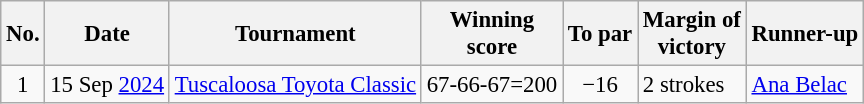<table class="wikitable" style="font-size:95%;">
<tr>
<th>No.</th>
<th>Date</th>
<th>Tournament</th>
<th>Winning<br>score</th>
<th>To par</th>
<th>Margin of<br>victory</th>
<th>Runner-up</th>
</tr>
<tr>
<td align=center>1</td>
<td align=right>15 Sep <a href='#'>2024</a></td>
<td><a href='#'>Tuscaloosa Toyota Classic</a></td>
<td align=right>67-66-67=200</td>
<td align=center>−16</td>
<td>2 strokes</td>
<td> <a href='#'>Ana Belac</a></td>
</tr>
</table>
